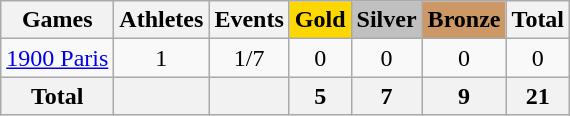<table class="wikitable sortable" style="text-align:center">
<tr>
<th>Games</th>
<th>Athletes</th>
<th>Events</th>
<th style="background-color:gold;">Gold</th>
<th style="background-color:silver;">Silver</th>
<th style="background-color:#c96;">Bronze</th>
<th>Total</th>
</tr>
<tr>
<td align=left><a href='#'>1900 Paris</a></td>
<td>1</td>
<td>1/7</td>
<td>0</td>
<td>0</td>
<td>0</td>
<td>0</td>
</tr>
<tr>
<th>Total</th>
<th></th>
<th></th>
<th>5</th>
<th>7</th>
<th>9</th>
<th>21</th>
</tr>
</table>
